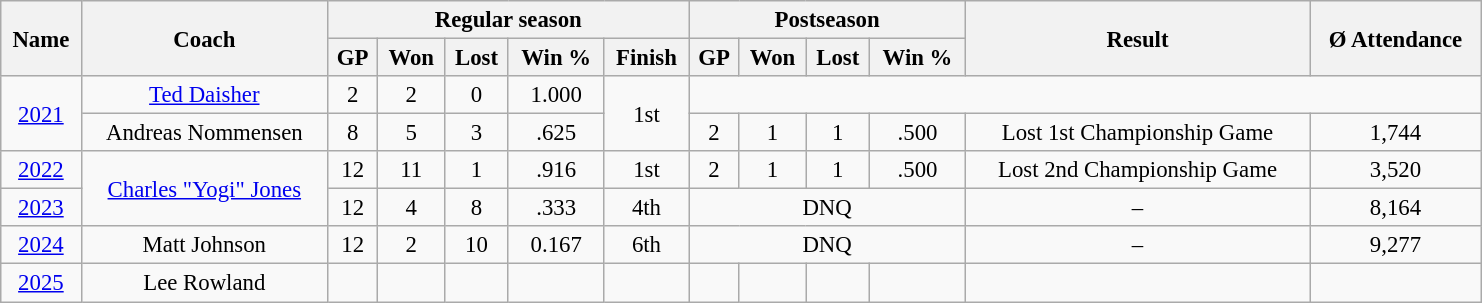<table class="wikitable" style="font-size: 95%; text-align:center; width:65em">
<tr>
<th rowspan="2">Name</th>
<th rowspan="2">Coach</th>
<th colspan="5">Regular season</th>
<th colspan="4">Postseason</th>
<th rowspan="2">Result</th>
<th rowspan="2">Ø Attendance</th>
</tr>
<tr>
<th>GP</th>
<th>Won</th>
<th>Lost</th>
<th>Win %</th>
<th>Finish</th>
<th>GP</th>
<th>Won</th>
<th>Lost</th>
<th>Win %</th>
</tr>
<tr>
<td rowspan="2"><a href='#'>2021</a></td>
<td><a href='#'>Ted Daisher</a></td>
<td>2</td>
<td>2</td>
<td>0</td>
<td>1.000</td>
<td rowspan="2">1st </td>
</tr>
<tr>
<td>Andreas Nommensen</td>
<td>8</td>
<td>5</td>
<td>3</td>
<td>.625</td>
<td>2</td>
<td>1</td>
<td>1</td>
<td>.500</td>
<td>Lost 1st Championship Game</td>
<td>1,744</td>
</tr>
<tr>
<td><a href='#'>2022</a></td>
<td rowspan="2"><a href='#'>Charles "Yogi" Jones</a></td>
<td>12</td>
<td>11</td>
<td>1</td>
<td>.916</td>
<td>1st </td>
<td>2</td>
<td>1</td>
<td>1</td>
<td>.500</td>
<td>Lost 2nd Championship Game</td>
<td>3,520</td>
</tr>
<tr>
<td><a href='#'>2023</a></td>
<td>12</td>
<td>4</td>
<td>8</td>
<td>.333</td>
<td>4th </td>
<td colspan=4>DNQ</td>
<td>–</td>
<td>8,164</td>
</tr>
<tr>
<td><a href='#'>2024</a></td>
<td>Matt Johnson</td>
<td>12</td>
<td>2</td>
<td>10</td>
<td>0.167</td>
<td>6th </td>
<td colspan=4>DNQ</td>
<td>–</td>
<td>9,277</td>
</tr>
<tr>
<td><a href='#'>2025</a></td>
<td>Lee Rowland</td>
<td></td>
<td></td>
<td></td>
<td></td>
<td></td>
<td></td>
<td></td>
<td></td>
<td></td>
<td></td>
<td></td>
</tr>
</table>
